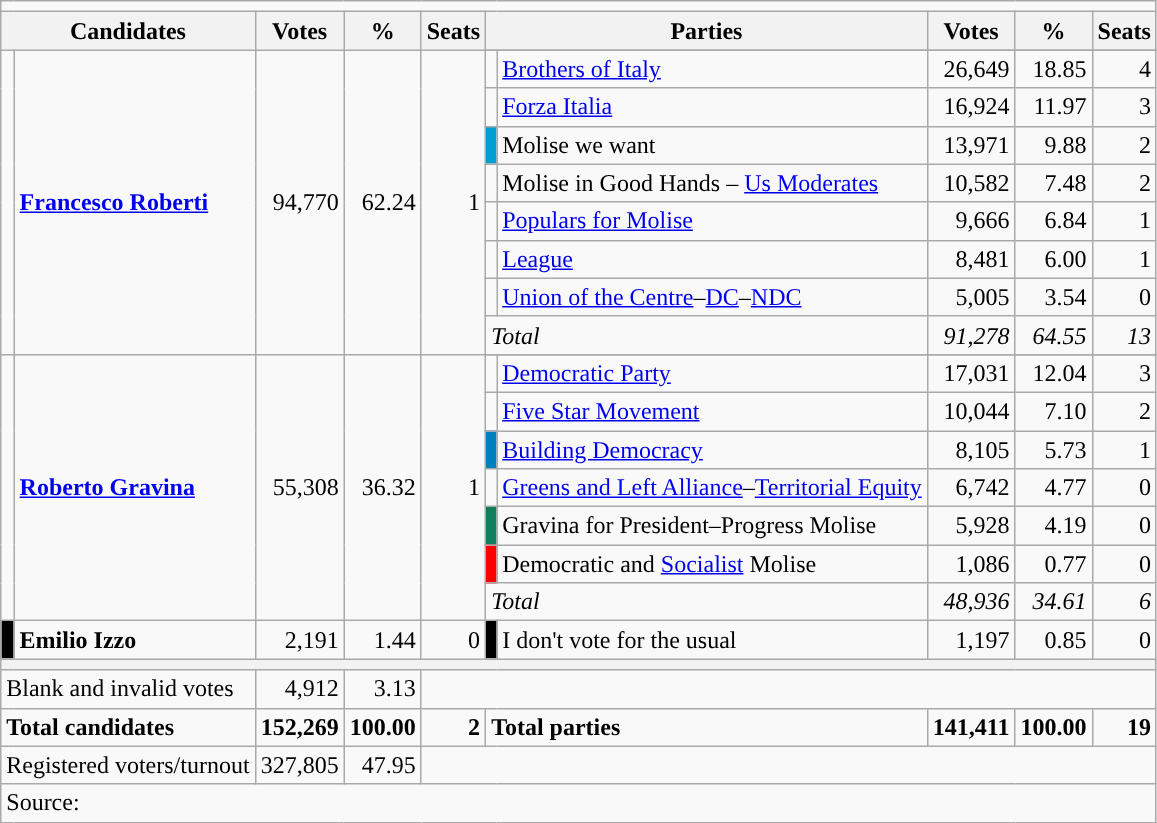<table class="wikitable">
<tr>
<td colspan=10></td>
</tr>
<tr>
<th colspan=2>Candidates</th>
<th>Votes</th>
<th>%</th>
<th>Seats</th>
<th colspan=2>Parties</th>
<th>Votes</th>
<th>%</th>
<th>Seats</th>
</tr>
<tr>
<td rowspan="9"></td>
<td rowspan="9"><strong><a href='#'>Francesco Roberti</a></strong></td>
<td rowspan="9" align=right>94,770</td>
<td rowspan="9" align=right>62.24</td>
<td rowspan="9" align=right>1</td>
</tr>
<tr>
<td></td>
<td><a href='#'>Brothers of Italy</a></td>
<td align=right>26,649</td>
<td align=right>18.85</td>
<td align=right>4</td>
</tr>
<tr>
<td></td>
<td><a href='#'>Forza Italia</a></td>
<td align=right>16,924</td>
<td align=right>11.97</td>
<td align=right>3</td>
</tr>
<tr>
<td bgcolor="#009ed2"></td>
<td>Molise we want</td>
<td align=right>13,971</td>
<td align=right>9.88</td>
<td align=right>2</td>
</tr>
<tr>
<td></td>
<td style="text-align:left;">Molise in Good Hands – <a href='#'>Us Moderates</a></td>
<td align=right>10,582</td>
<td align=right>7.48</td>
<td align=right>2</td>
</tr>
<tr>
<td></td>
<td><a href='#'>Populars for Molise</a></td>
<td align=right>9,666</td>
<td align=right>6.84</td>
<td align=right>1</td>
</tr>
<tr>
<td></td>
<td><a href='#'>League</a></td>
<td align=right>8,481</td>
<td align=right>6.00</td>
<td align=right>1</td>
</tr>
<tr>
<td></td>
<td style="text-align:left;"><a href='#'>Union of the Centre</a>–<a href='#'>DC</a>–<a href='#'>NDC</a></td>
<td align=right>5,005</td>
<td align=right>3.54</td>
<td align=right>0</td>
</tr>
<tr>
<td colspan=2><em>Total</em></td>
<td align=right><em>91,278</em></td>
<td align=right><em>64.55</em></td>
<td align=right><em>13</em></td>
</tr>
<tr>
<td rowspan=8></td>
<td rowspan=8><strong><a href='#'>Roberto Gravina</a></strong></td>
<td rowspan="8" align=right>55,308</td>
<td rowspan="8" align=right>36.32</td>
<td rowspan="8" align=right>1</td>
</tr>
<tr>
<td></td>
<td><a href='#'>Democratic Party</a></td>
<td align=right>17,031</td>
<td align=right>12.04</td>
<td align=right>3</td>
</tr>
<tr>
<td></td>
<td><a href='#'>Five Star Movement</a></td>
<td align=right>10,044</td>
<td align=right>7.10</td>
<td align=right>2</td>
</tr>
<tr>
<td bgcolor="#0080bc"></td>
<td style="text-align:left;"><a href='#'>Building Democracy</a></td>
<td align=right>8,105</td>
<td align=right>5.73</td>
<td align=right>1</td>
</tr>
<tr>
<td></td>
<td><a href='#'>Greens and Left Alliance</a>–<a href='#'>Territorial Equity</a></td>
<td align=right>6,742</td>
<td align=right>4.77</td>
<td align=right>0</td>
</tr>
<tr>
<td bgcolor="#0f7e5d"></td>
<td style="text-align:left;">Gravina for President–Progress Molise</td>
<td align=right>5,928</td>
<td align=right>4.19</td>
<td align=right>0</td>
</tr>
<tr>
<td bgcolor="red"></td>
<td style="text-align:left;">Democratic and <a href='#'>Socialist</a> Molise</td>
<td align=right>1,086</td>
<td align=right>0.77</td>
<td align=right>0</td>
</tr>
<tr>
<td colspan=2><em>Total</em></td>
<td align=right><em>48,936</em></td>
<td align=right><em>34.61</em></td>
<td align=right><em>6</em></td>
</tr>
<tr>
<td bgcolor="black"></td>
<td><strong>Emilio Izzo</strong></td>
<td align=right>2,191</td>
<td align=right>1.44</td>
<td align=right>0</td>
<td bgcolor="black"></td>
<td>I don't vote for the usual</td>
<td align=right>1,197</td>
<td align=right>0.85</td>
<td align=right>0</td>
</tr>
<tr>
<th colspan=10></th>
</tr>
<tr>
<td colspan=2>Blank and invalid votes</td>
<td align=right>4,912</td>
<td align=right>3.13</td>
<td colspan=6></td>
</tr>
<tr>
<td colspan=2><strong>Total candidates</strong></td>
<td align=right><strong>152,269</strong></td>
<td align=right><strong>100.00</strong></td>
<td align=right><strong>2</strong></td>
<td colspan=2><strong>Total parties</strong></td>
<td align=right><strong>141,411</strong></td>
<td align=right><strong>100.00</strong></td>
<td align=right><strong>19</strong></td>
</tr>
<tr>
<td colspan=2>Registered voters/turnout</td>
<td align=right>327,805</td>
<td align=right>47.95</td>
<td colspan=6></td>
</tr>
<tr>
<td colspan=10>Source: </td>
</tr>
</table>
